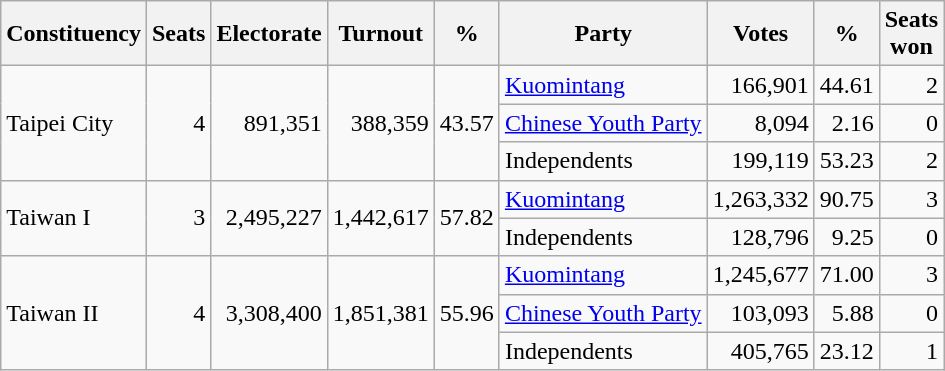<table class=wikitable style=text-align:right>
<tr>
<th>Constituency</th>
<th>Seats</th>
<th>Electorate</th>
<th>Turnout</th>
<th>%</th>
<th>Party</th>
<th>Votes</th>
<th>%</th>
<th>Seats<br>won</th>
</tr>
<tr>
<td rowspan="3" align=left>Taipei City</td>
<td rowspan="3">4</td>
<td rowspan="3">891,351</td>
<td rowspan="3">388,359</td>
<td rowspan="3">43.57</td>
<td align="left"><a href='#'>Kuomintang</a></td>
<td>166,901</td>
<td>44.61</td>
<td>2</td>
</tr>
<tr>
<td align="left"><a href='#'>Chinese Youth Party</a></td>
<td>8,094</td>
<td>2.16</td>
<td>0</td>
</tr>
<tr>
<td align="left">Independents</td>
<td>199,119</td>
<td>53.23</td>
<td>2</td>
</tr>
<tr>
<td rowspan="2" align=left>Taiwan I</td>
<td rowspan="2">3</td>
<td rowspan="2">2,495,227</td>
<td rowspan="2">1,442,617</td>
<td rowspan="2">57.82</td>
<td align=left><a href='#'>Kuomintang</a></td>
<td>1,263,332</td>
<td>90.75</td>
<td>3</td>
</tr>
<tr>
<td align=left>Independents</td>
<td>128,796</td>
<td>9.25</td>
<td>0</td>
</tr>
<tr>
<td rowspan="3" align=left>Taiwan II</td>
<td rowspan="3">4</td>
<td rowspan="3">3,308,400</td>
<td rowspan="3">1,851,381</td>
<td rowspan="3">55.96</td>
<td align=left><a href='#'>Kuomintang</a></td>
<td>1,245,677</td>
<td>71.00</td>
<td>3</td>
</tr>
<tr>
<td align=left><a href='#'>Chinese Youth Party</a></td>
<td>103,093</td>
<td>5.88</td>
<td>0</td>
</tr>
<tr>
<td align=left>Independents</td>
<td>405,765</td>
<td>23.12</td>
<td>1</td>
</tr>
</table>
